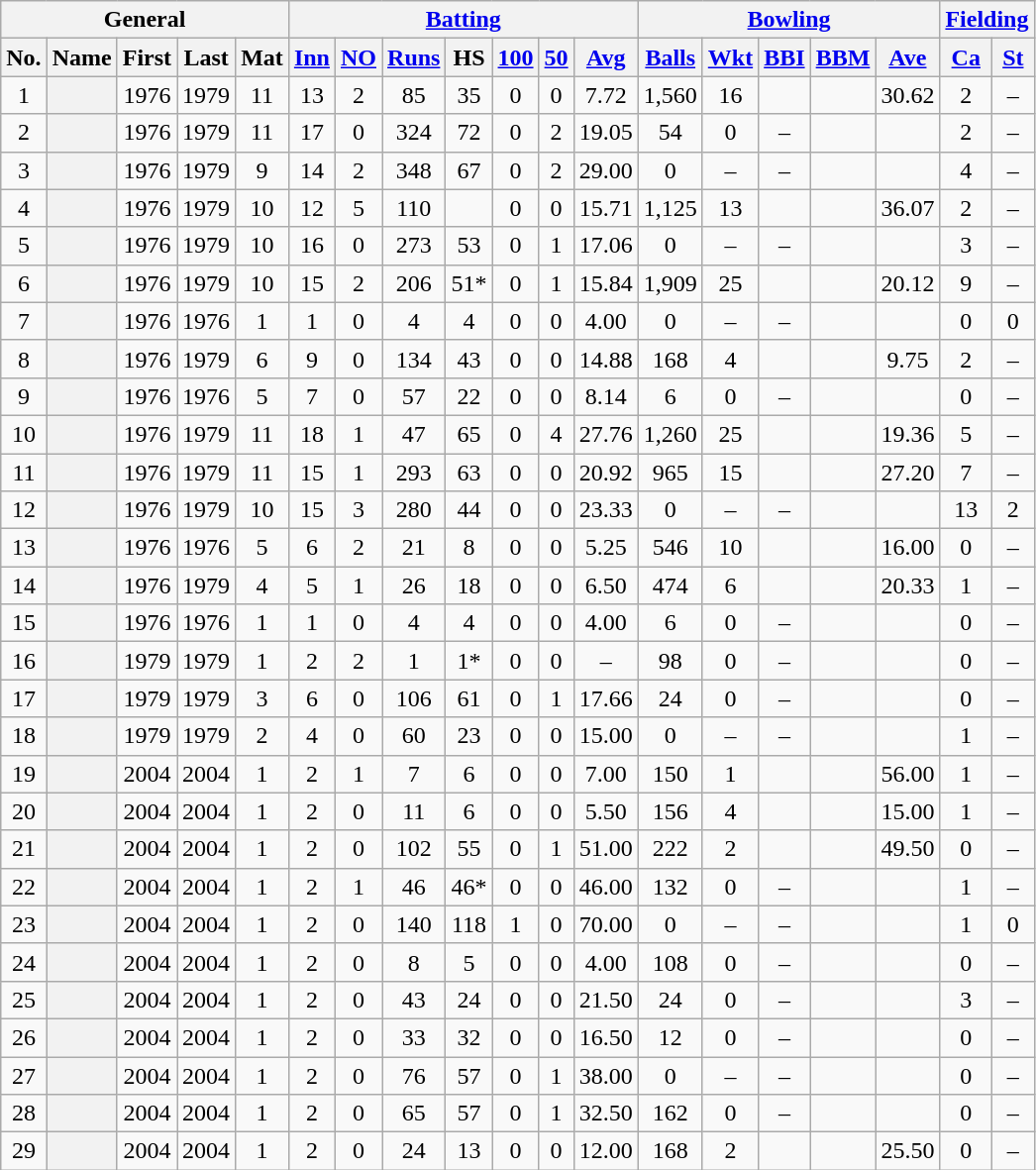<table class="wikitable plainrowheaders sortable">
<tr align="center">
<th scope="col" colspan=5 class="unsortable">General</th>
<th scope="col" colspan=7 class="unsortable"><a href='#'>Batting</a></th>
<th scope="col" colspan=5 class="unsortable"><a href='#'>Bowling</a></th>
<th scope="col" colspan=2 class="unsortable"><a href='#'>Fielding</a></th>
</tr>
<tr align="center">
<th scope="col" data-sort-type="number">No.</th>
<th scope="col">Name</th>
<th scope="col">First</th>
<th scope="col">Last</th>
<th scope="col" data-sort-type="number">Mat</th>
<th scope="col" data-sort-type="number"><a href='#'>Inn</a></th>
<th scope="col" data-sort-type="number"><a href='#'>NO</a></th>
<th scope="col" data-sort-type="number"><a href='#'>Runs</a></th>
<th scope="col" data-sort-type="number">HS</th>
<th scope="col" data-sort-type="number"><a href='#'>100</a></th>
<th scope="col" data-sort-type="number"><a href='#'>50</a></th>
<th scope="col" data-sort-type="number"><a href='#'>Avg</a></th>
<th scope="col" data-sort-type="number"><a href='#'>Balls</a></th>
<th scope="col" data-sort-type="number"><a href='#'>Wkt</a></th>
<th scope="col" data-sort-type="number"><a href='#'>BBI</a></th>
<th scope="col" data-sort-type="number"><a href='#'>BBM</a></th>
<th scope="col" data-sort-type="number"><a href='#'>Ave</a></th>
<th scope="col" data-sort-type="number"><a href='#'>Ca</a></th>
<th scope="col" data-sort-type="number"><a href='#'>St</a></th>
</tr>
<tr align="center">
<td>1</td>
<th scope="row"></th>
<td>1976</td>
<td>1979</td>
<td>11</td>
<td>13</td>
<td>2</td>
<td>85</td>
<td>35</td>
<td>0</td>
<td>0</td>
<td>7.72</td>
<td>1,560</td>
<td>16</td>
<td></td>
<td></td>
<td>30.62</td>
<td>2</td>
<td>–</td>
</tr>
<tr align="center">
<td>2</td>
<th scope="row"></th>
<td>1976</td>
<td>1979</td>
<td>11</td>
<td>17</td>
<td>0</td>
<td>324</td>
<td>72</td>
<td>0</td>
<td>2</td>
<td>19.05</td>
<td>54</td>
<td>0</td>
<td>–</td>
<td></td>
<td></td>
<td>2</td>
<td>–</td>
</tr>
<tr align="center">
<td>3</td>
<th scope="row"></th>
<td>1976</td>
<td>1979</td>
<td>9</td>
<td>14</td>
<td>2</td>
<td>348</td>
<td>67</td>
<td>0</td>
<td>2</td>
<td>29.00</td>
<td>0</td>
<td>–</td>
<td>–</td>
<td></td>
<td></td>
<td>4</td>
<td>–</td>
</tr>
<tr align="center">
<td>4</td>
<th scope="row"></th>
<td>1976</td>
<td>1979</td>
<td>10</td>
<td>12</td>
<td>5</td>
<td>110</td>
<td></td>
<td>0</td>
<td>0</td>
<td>15.71</td>
<td>1,125</td>
<td>13</td>
<td></td>
<td></td>
<td>36.07</td>
<td>2</td>
<td>–</td>
</tr>
<tr align="center">
<td>5</td>
<th scope="row"></th>
<td>1976</td>
<td>1979</td>
<td>10</td>
<td>16</td>
<td>0</td>
<td>273</td>
<td>53</td>
<td>0</td>
<td>1</td>
<td>17.06</td>
<td>0</td>
<td>–</td>
<td>–</td>
<td></td>
<td></td>
<td>3</td>
<td>–</td>
</tr>
<tr align="center">
<td>6</td>
<th scope="row"></th>
<td>1976</td>
<td>1979</td>
<td>10</td>
<td>15</td>
<td>2</td>
<td>206</td>
<td>51*</td>
<td>0</td>
<td>1</td>
<td>15.84</td>
<td>1,909</td>
<td>25</td>
<td></td>
<td></td>
<td>20.12</td>
<td>9</td>
<td>–</td>
</tr>
<tr align="center">
<td>7</td>
<th scope="row"></th>
<td>1976</td>
<td>1976</td>
<td>1</td>
<td>1</td>
<td>0</td>
<td>4</td>
<td>4</td>
<td>0</td>
<td>0</td>
<td>4.00</td>
<td>0</td>
<td>–</td>
<td>–</td>
<td></td>
<td></td>
<td>0</td>
<td>0</td>
</tr>
<tr align="center">
<td>8</td>
<th scope="row"></th>
<td>1976</td>
<td>1979</td>
<td>6</td>
<td>9</td>
<td>0</td>
<td>134</td>
<td>43</td>
<td>0</td>
<td>0</td>
<td>14.88</td>
<td>168</td>
<td>4</td>
<td></td>
<td></td>
<td>9.75</td>
<td>2</td>
<td>–</td>
</tr>
<tr align="center">
<td>9</td>
<th scope="row"></th>
<td>1976</td>
<td>1976</td>
<td>5</td>
<td>7</td>
<td>0</td>
<td>57</td>
<td>22</td>
<td>0</td>
<td>0</td>
<td>8.14</td>
<td>6</td>
<td>0</td>
<td>–</td>
<td></td>
<td></td>
<td>0</td>
<td>–</td>
</tr>
<tr align="center">
<td>10</td>
<th scope="row"></th>
<td>1976</td>
<td>1979</td>
<td>11</td>
<td>18</td>
<td>1</td>
<td>47</td>
<td>65</td>
<td>0</td>
<td>4</td>
<td>27.76</td>
<td>1,260</td>
<td>25</td>
<td></td>
<td></td>
<td>19.36</td>
<td>5</td>
<td>–</td>
</tr>
<tr align="center">
<td>11</td>
<th scope="row"></th>
<td>1976</td>
<td>1979</td>
<td>11</td>
<td>15</td>
<td>1</td>
<td>293</td>
<td>63</td>
<td>0</td>
<td>0</td>
<td>20.92</td>
<td>965</td>
<td>15</td>
<td></td>
<td></td>
<td>27.20</td>
<td>7</td>
<td>–</td>
</tr>
<tr align="center">
<td>12</td>
<th scope="row"></th>
<td>1976</td>
<td>1979</td>
<td>10</td>
<td>15</td>
<td>3</td>
<td>280</td>
<td>44</td>
<td>0</td>
<td>0</td>
<td>23.33</td>
<td>0</td>
<td>–</td>
<td>–</td>
<td></td>
<td></td>
<td>13</td>
<td>2</td>
</tr>
<tr align="center">
<td>13</td>
<th scope="row"></th>
<td>1976</td>
<td>1976</td>
<td>5</td>
<td>6</td>
<td>2</td>
<td>21</td>
<td>8</td>
<td>0</td>
<td>0</td>
<td>5.25</td>
<td>546</td>
<td>10</td>
<td></td>
<td></td>
<td>16.00</td>
<td>0</td>
<td>–</td>
</tr>
<tr align="center">
<td>14</td>
<th scope="row"></th>
<td>1976</td>
<td>1979</td>
<td>4</td>
<td>5</td>
<td>1</td>
<td>26</td>
<td>18</td>
<td>0</td>
<td>0</td>
<td>6.50</td>
<td>474</td>
<td>6</td>
<td></td>
<td></td>
<td>20.33</td>
<td>1</td>
<td>–</td>
</tr>
<tr align="center">
<td>15</td>
<th scope="row"></th>
<td>1976</td>
<td>1976</td>
<td>1</td>
<td>1</td>
<td>0</td>
<td>4</td>
<td>4</td>
<td>0</td>
<td>0</td>
<td>4.00</td>
<td>6</td>
<td>0</td>
<td>–</td>
<td></td>
<td></td>
<td>0</td>
<td>–</td>
</tr>
<tr align="center">
<td>16</td>
<th scope="row"></th>
<td>1979</td>
<td>1979</td>
<td>1</td>
<td>2</td>
<td>2</td>
<td>1</td>
<td>1*</td>
<td>0</td>
<td>0</td>
<td>–</td>
<td>98</td>
<td>0</td>
<td>–</td>
<td></td>
<td></td>
<td>0</td>
<td>–</td>
</tr>
<tr align="center">
<td>17</td>
<th scope="row"></th>
<td>1979</td>
<td>1979</td>
<td>3</td>
<td>6</td>
<td>0</td>
<td>106</td>
<td>61</td>
<td>0</td>
<td>1</td>
<td>17.66</td>
<td>24</td>
<td>0</td>
<td>–</td>
<td></td>
<td></td>
<td>0</td>
<td>–</td>
</tr>
<tr align="center">
<td>18</td>
<th scope="row"></th>
<td>1979</td>
<td>1979</td>
<td>2</td>
<td>4</td>
<td>0</td>
<td>60</td>
<td>23</td>
<td>0</td>
<td>0</td>
<td>15.00</td>
<td>0</td>
<td>–</td>
<td>–</td>
<td></td>
<td></td>
<td>1</td>
<td>–</td>
</tr>
<tr align="center">
<td>19</td>
<th scope="row"></th>
<td>2004</td>
<td>2004</td>
<td>1</td>
<td>2</td>
<td>1</td>
<td>7</td>
<td>6</td>
<td>0</td>
<td>0</td>
<td>7.00</td>
<td>150</td>
<td>1</td>
<td></td>
<td></td>
<td>56.00</td>
<td>1</td>
<td>–</td>
</tr>
<tr align="center">
<td>20</td>
<th scope="row"></th>
<td>2004</td>
<td>2004</td>
<td>1</td>
<td>2</td>
<td>0</td>
<td>11</td>
<td>6</td>
<td>0</td>
<td>0</td>
<td>5.50</td>
<td>156</td>
<td>4</td>
<td></td>
<td></td>
<td>15.00</td>
<td>1</td>
<td>–</td>
</tr>
<tr align="center">
<td>21</td>
<th scope="row"></th>
<td>2004</td>
<td>2004</td>
<td>1</td>
<td>2</td>
<td>0</td>
<td>102</td>
<td>55</td>
<td>0</td>
<td>1</td>
<td>51.00</td>
<td>222</td>
<td>2</td>
<td></td>
<td></td>
<td>49.50</td>
<td>0</td>
<td>–</td>
</tr>
<tr align="center">
<td>22</td>
<th scope="row"></th>
<td>2004</td>
<td>2004</td>
<td>1</td>
<td>2</td>
<td>1</td>
<td>46</td>
<td>46*</td>
<td>0</td>
<td>0</td>
<td>46.00</td>
<td>132</td>
<td>0</td>
<td>–</td>
<td></td>
<td></td>
<td>1</td>
<td>–</td>
</tr>
<tr align="center">
<td>23</td>
<th scope="row"></th>
<td>2004</td>
<td>2004</td>
<td>1</td>
<td>2</td>
<td>0</td>
<td>140</td>
<td>118</td>
<td>1</td>
<td>0</td>
<td>70.00</td>
<td>0</td>
<td>–</td>
<td>–</td>
<td></td>
<td></td>
<td>1</td>
<td>0</td>
</tr>
<tr align="center">
<td>24</td>
<th scope="row"></th>
<td>2004</td>
<td>2004</td>
<td>1</td>
<td>2</td>
<td>0</td>
<td>8</td>
<td>5</td>
<td>0</td>
<td>0</td>
<td>4.00</td>
<td>108</td>
<td>0</td>
<td>–</td>
<td></td>
<td></td>
<td>0</td>
<td>–</td>
</tr>
<tr align="center">
<td>25</td>
<th scope="row"></th>
<td>2004</td>
<td>2004</td>
<td>1</td>
<td>2</td>
<td>0</td>
<td>43</td>
<td>24</td>
<td>0</td>
<td>0</td>
<td>21.50</td>
<td>24</td>
<td>0</td>
<td>–</td>
<td></td>
<td></td>
<td>3</td>
<td>–</td>
</tr>
<tr align="center">
<td>26</td>
<th scope="row"></th>
<td>2004</td>
<td>2004</td>
<td>1</td>
<td>2</td>
<td>0</td>
<td>33</td>
<td>32</td>
<td>0</td>
<td>0</td>
<td>16.50</td>
<td>12</td>
<td>0</td>
<td>–</td>
<td></td>
<td></td>
<td>0</td>
<td>–</td>
</tr>
<tr align="center">
<td>27</td>
<th scope="row"></th>
<td>2004</td>
<td>2004</td>
<td>1</td>
<td>2</td>
<td>0</td>
<td>76</td>
<td>57</td>
<td>0</td>
<td>1</td>
<td>38.00</td>
<td>0</td>
<td>–</td>
<td>–</td>
<td></td>
<td></td>
<td>0</td>
<td>–</td>
</tr>
<tr align="center">
<td>28</td>
<th scope="row"></th>
<td>2004</td>
<td>2004</td>
<td>1</td>
<td>2</td>
<td>0</td>
<td>65</td>
<td>57</td>
<td>0</td>
<td>1</td>
<td>32.50</td>
<td>162</td>
<td>0</td>
<td>–</td>
<td></td>
<td></td>
<td>0</td>
<td>–</td>
</tr>
<tr align="center">
<td>29</td>
<th scope="row"></th>
<td>2004</td>
<td>2004</td>
<td>1</td>
<td>2</td>
<td>0</td>
<td>24</td>
<td>13</td>
<td>0</td>
<td>0</td>
<td>12.00</td>
<td>168</td>
<td>2</td>
<td></td>
<td></td>
<td>25.50</td>
<td>0</td>
<td>–</td>
</tr>
</table>
